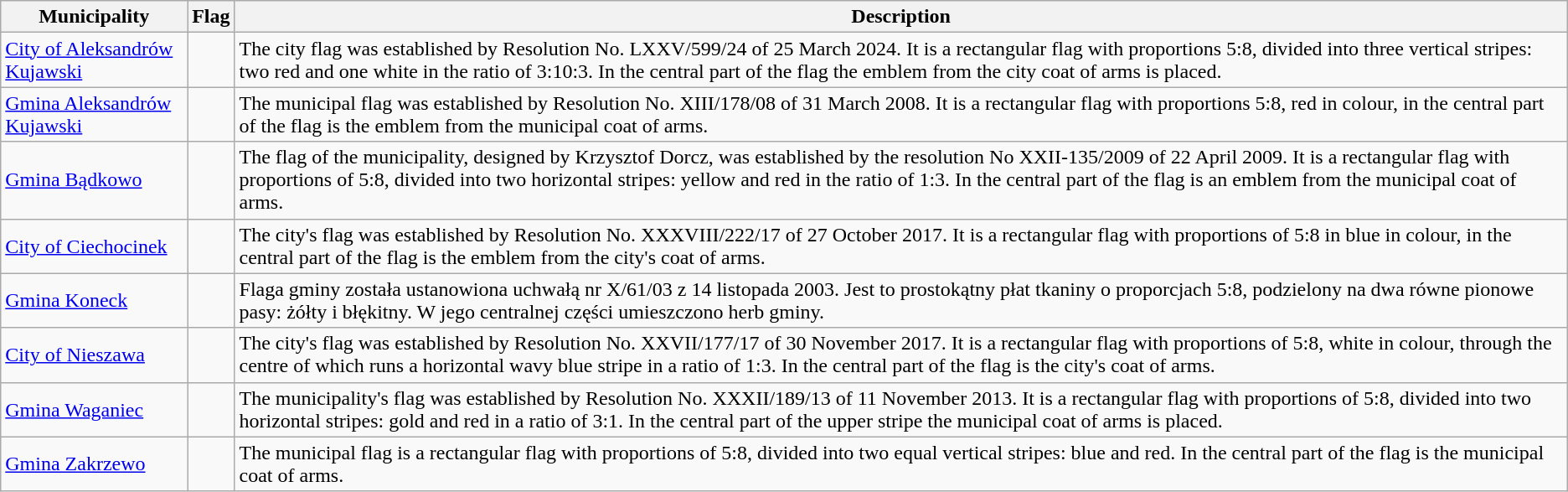<table class="wikitable" style="text-align: left">
<tr>
<th>Municipality</th>
<th>Flag</th>
<th>Description</th>
</tr>
<tr>
<td><a href='#'>City of Aleksandrów Kujawski</a></td>
<td></td>
<td>The city flag was established by Resolution No. LXXV/599/24 of 25 March 2024. It is a rectangular flag with proportions 5:8, divided into three vertical stripes: two red and one white in the ratio of 3:10:3. In the central part of the flag the emblem from the city coat of arms is placed.</td>
</tr>
<tr>
<td><a href='#'>Gmina Aleksandrów Kujawski</a></td>
<td></td>
<td>The municipal flag was established by Resolution No. XIII/178/08 of 31 March 2008. It is a rectangular flag with proportions 5:8, red in colour, in the central part of the flag is the emblem from the municipal coat of arms.</td>
</tr>
<tr>
<td><a href='#'>Gmina Bądkowo</a></td>
<td></td>
<td>The flag of the municipality, designed by Krzysztof Dorcz, was established by the resolution No XXII-135/2009 of 22 April 2009. It is a rectangular flag with proportions of 5:8, divided into two horizontal stripes: yellow and red in the ratio of 1:3. In the central part of the flag is an emblem from the municipal coat of arms.</td>
</tr>
<tr>
<td><a href='#'>City of Ciechocinek</a></td>
<td></td>
<td>The city's flag was established by Resolution No. XXXVIII/222/17 of 27 October 2017. It is a rectangular flag with proportions of 5:8 in blue in colour, in the central part of the flag is the emblem from the city's coat of arms.</td>
</tr>
<tr>
<td><a href='#'>Gmina Koneck</a></td>
<td></td>
<td>Flaga gminy została ustanowiona uchwałą nr X/61/03 z 14 listopada 2003. Jest to prostokątny płat tkaniny o proporcjach 5:8, podzielony na dwa równe pionowe pasy: żółty i błękitny. W jego centralnej części umieszczono herb gminy.</td>
</tr>
<tr>
<td><a href='#'>City of Nieszawa</a></td>
<td></td>
<td>The city's flag was established by Resolution No. XXVII/177/17 of 30 November 2017. It is a rectangular flag with proportions of 5:8, white in colour, through the centre of which runs a horizontal wavy blue stripe in a ratio of 1:3. In the central part of the flag is the city's coat of arms.</td>
</tr>
<tr>
<td><a href='#'>Gmina Waganiec</a></td>
<td></td>
<td>The municipality's flag was established by Resolution No. XXXII/189/13 of 11 November 2013. It is a rectangular flag with proportions of 5:8, divided into two horizontal stripes: gold and red in a ratio of 3:1. In the central part of the upper stripe the municipal coat of arms is placed.</td>
</tr>
<tr>
<td><a href='#'>Gmina Zakrzewo</a></td>
<td></td>
<td>The municipal flag is a rectangular flag with proportions of 5:8, divided into two equal vertical stripes: blue and red. In the central part of the flag is the municipal coat of arms.</td>
</tr>
</table>
